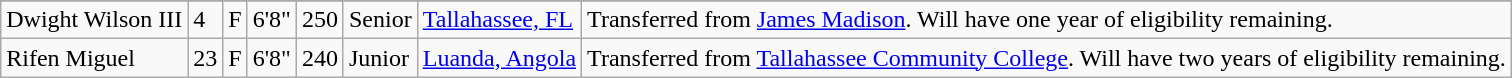<table class="wikitable sortable" border="1">
<tr align=center>
</tr>
<tr>
<td>Dwight Wilson III</td>
<td>4</td>
<td>F</td>
<td>6'8"</td>
<td>250</td>
<td>Senior</td>
<td><a href='#'>Tallahassee, FL</a></td>
<td>Transferred from <a href='#'>James Madison</a>. Will have one year of eligibility remaining.</td>
</tr>
<tr>
<td>Rifen Miguel</td>
<td>23</td>
<td>F</td>
<td>6'8"</td>
<td>240</td>
<td>Junior</td>
<td><a href='#'>Luanda, Angola</a></td>
<td>Transferred from <a href='#'>Tallahassee Community College</a>. Will have two years of eligibility remaining.</td>
</tr>
</table>
